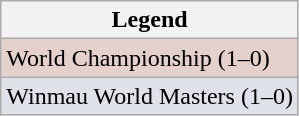<table class="wikitable">
<tr>
<th>Legend</th>
</tr>
<tr style="background:#e5d1cb;">
<td>World Championship (1–0)</td>
</tr>
<tr style="background:#dfe2e9;">
<td>Winmau World Masters (1–0)</td>
</tr>
</table>
